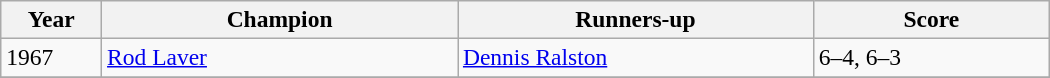<table class="wikitable" style="font-size:98%;">
<tr>
<th style="width:60px;">Year</th>
<th style="width:230px;">Champion</th>
<th style="width:230px;">Runners-up</th>
<th style="width:150px;">Score</th>
</tr>
<tr>
<td>1967</td>
<td> <a href='#'>Rod Laver</a></td>
<td> <a href='#'>Dennis Ralston</a></td>
<td>6–4, 6–3</td>
</tr>
<tr>
</tr>
</table>
